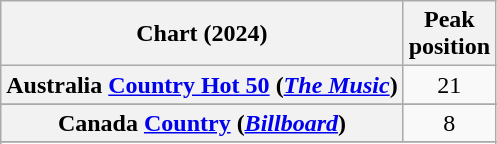<table class="wikitable sortable plainrowheaders" style="text-align:center">
<tr>
<th scope="col">Chart (2024)</th>
<th scope="col">Peak<br>position</th>
</tr>
<tr>
<th scope="row">Australia <a href='#'>Country Hot 50</a> (<em><a href='#'>The Music</a></em>)</th>
<td>21</td>
</tr>
<tr>
</tr>
<tr>
<th scope="row">Canada <a href='#'>Country</a> (<em><a href='#'>Billboard</a></em>)</th>
<td>8</td>
</tr>
<tr>
</tr>
<tr>
</tr>
<tr>
</tr>
</table>
